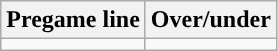<table class="wikitable">
<tr align="center">
<th>Pregame line</th>
<th>Over/under</th>
</tr>
<tr align="center">
<td></td>
<td></td>
</tr>
</table>
